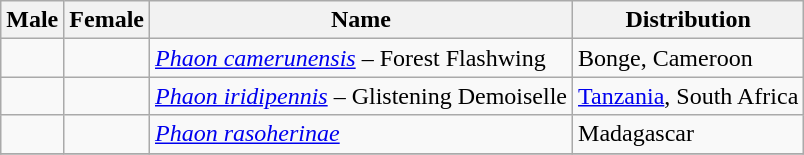<table class="wikitable">
<tr>
<th>Male</th>
<th>Female</th>
<th>Name</th>
<th>Distribution</th>
</tr>
<tr>
<td></td>
<td></td>
<td><em><a href='#'>Phaon camerunensis</a></em>  – Forest Flashwing</td>
<td>Bonge, Cameroon</td>
</tr>
<tr>
<td></td>
<td></td>
<td><em><a href='#'>Phaon iridipennis</a></em>  – Glistening Demoiselle</td>
<td><a href='#'>Tanzania</a>, South Africa</td>
</tr>
<tr>
<td></td>
<td></td>
<td><em><a href='#'>Phaon rasoherinae</a></em></td>
<td>Madagascar</td>
</tr>
<tr>
</tr>
</table>
